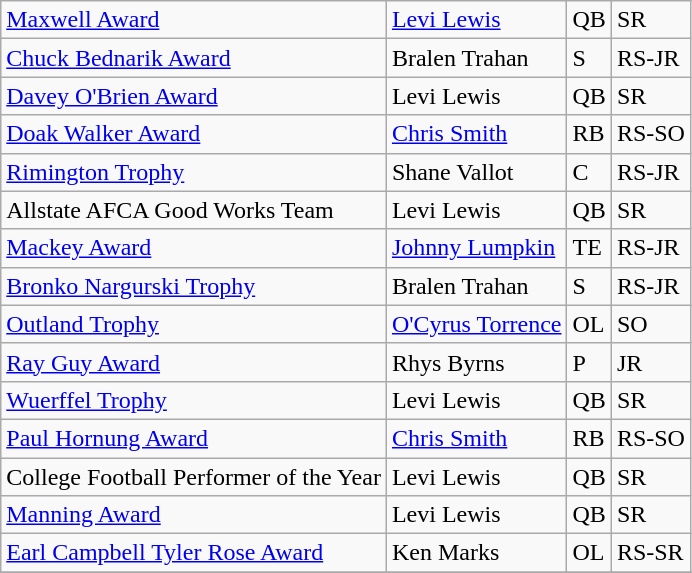<table class="wikitable">
<tr>
<td><a href='#'>Maxwell Award</a></td>
<td><a href='#'>Levi Lewis</a></td>
<td>QB</td>
<td>SR</td>
</tr>
<tr>
<td><a href='#'>Chuck Bednarik Award</a></td>
<td>Bralen Trahan</td>
<td>S</td>
<td>RS-JR</td>
</tr>
<tr>
<td><a href='#'>Davey O'Brien Award</a></td>
<td>Levi Lewis</td>
<td>QB</td>
<td>SR</td>
</tr>
<tr>
<td><a href='#'>Doak Walker Award</a></td>
<td><a href='#'>Chris Smith</a></td>
<td>RB</td>
<td>RS-SO</td>
</tr>
<tr>
<td><a href='#'>Rimington Trophy</a></td>
<td>Shane Vallot</td>
<td>C</td>
<td>RS-JR</td>
</tr>
<tr>
<td>Allstate AFCA Good Works Team</td>
<td>Levi Lewis</td>
<td>QB</td>
<td>SR</td>
</tr>
<tr>
<td><a href='#'>Mackey Award</a></td>
<td><a href='#'>Johnny Lumpkin</a></td>
<td>TE</td>
<td>RS-JR</td>
</tr>
<tr>
<td><a href='#'>Bronko Nargurski Trophy</a></td>
<td>Bralen Trahan</td>
<td>S</td>
<td>RS-JR</td>
</tr>
<tr>
<td><a href='#'>Outland Trophy</a></td>
<td><a href='#'>O'Cyrus Torrence</a></td>
<td>OL</td>
<td>SO</td>
</tr>
<tr>
<td><a href='#'>Ray Guy Award</a></td>
<td>Rhys Byrns</td>
<td>P</td>
<td>JR</td>
</tr>
<tr>
<td><a href='#'>Wuerffel Trophy</a></td>
<td>Levi Lewis</td>
<td>QB</td>
<td>SR</td>
</tr>
<tr>
<td><a href='#'>Paul Hornung Award</a></td>
<td><a href='#'>Chris Smith</a></td>
<td>RB</td>
<td>RS-SO</td>
</tr>
<tr>
<td>College Football Performer of the Year</td>
<td>Levi Lewis</td>
<td>QB</td>
<td>SR</td>
</tr>
<tr>
<td><a href='#'>Manning Award</a></td>
<td>Levi Lewis</td>
<td>QB</td>
<td>SR</td>
</tr>
<tr>
<td><a href='#'>Earl Campbell Tyler Rose Award</a></td>
<td>Ken Marks</td>
<td>OL</td>
<td>RS-SR</td>
</tr>
<tr>
</tr>
</table>
